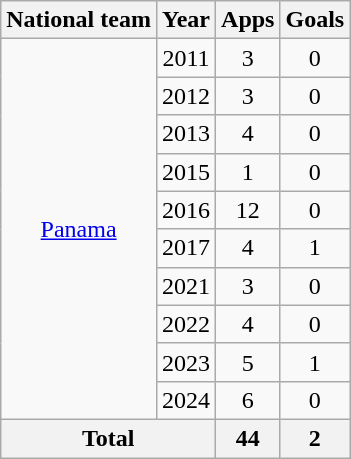<table class="wikitable" style="text-align:center">
<tr>
<th>National team</th>
<th>Year</th>
<th>Apps</th>
<th>Goals</th>
</tr>
<tr>
<td rowspan="10"><a href='#'>Panama</a></td>
<td>2011</td>
<td>3</td>
<td>0</td>
</tr>
<tr>
<td>2012</td>
<td>3</td>
<td>0</td>
</tr>
<tr>
<td>2013</td>
<td>4</td>
<td>0</td>
</tr>
<tr>
<td>2015</td>
<td>1</td>
<td>0</td>
</tr>
<tr>
<td>2016</td>
<td>12</td>
<td>0</td>
</tr>
<tr>
<td>2017</td>
<td>4</td>
<td>1</td>
</tr>
<tr>
<td>2021</td>
<td>3</td>
<td>0</td>
</tr>
<tr>
<td>2022</td>
<td>4</td>
<td>0</td>
</tr>
<tr>
<td>2023</td>
<td>5</td>
<td>1</td>
</tr>
<tr>
<td>2024</td>
<td>6</td>
<td>0</td>
</tr>
<tr>
<th colspan="2">Total</th>
<th>44</th>
<th>2</th>
</tr>
</table>
